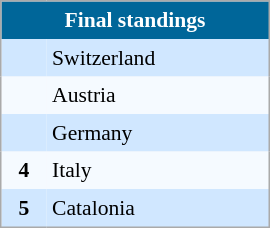<table align=center cellpadding="4" cellspacing="0" style="background: #f9f9f9; border: 1px #aaa solid; border-collapse: collapse; font-size: 90%;" width=180>
<tr align=center bgcolor=#006699 style="color:white;">
<th width=100% colspan=2>Final standings</th>
</tr>
<tr align=center bgcolor=#d0e7ff>
<td></td>
<td align=left> Switzerland</td>
</tr>
<tr align=center bgcolor=#f5faff>
<td></td>
<td align=left> Austria</td>
</tr>
<tr align=center bgcolor=#d0e7ff>
<td></td>
<td align=left> Germany</td>
</tr>
<tr align=center bgcolor=#f5faff>
<td><strong>4</strong></td>
<td align=left> Italy</td>
</tr>
<tr align=center bgcolor=#d0e7ff>
<td><strong>5</strong></td>
<td align=left> Catalonia</td>
</tr>
</table>
